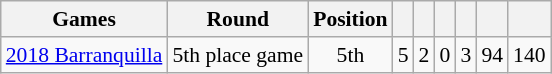<table class="wikitable" style="text-align:center; font-size:90%;">
<tr>
<th>Games</th>
<th>Round</th>
<th>Position</th>
<th></th>
<th></th>
<th></th>
<th></th>
<th></th>
<th></th>
</tr>
<tr>
<td align=left> <a href='#'>2018 Barranquilla</a></td>
<td>5th place game</td>
<td>5th</td>
<td>5</td>
<td>2</td>
<td>0</td>
<td>3</td>
<td>94</td>
<td>140</td>
</tr>
</table>
